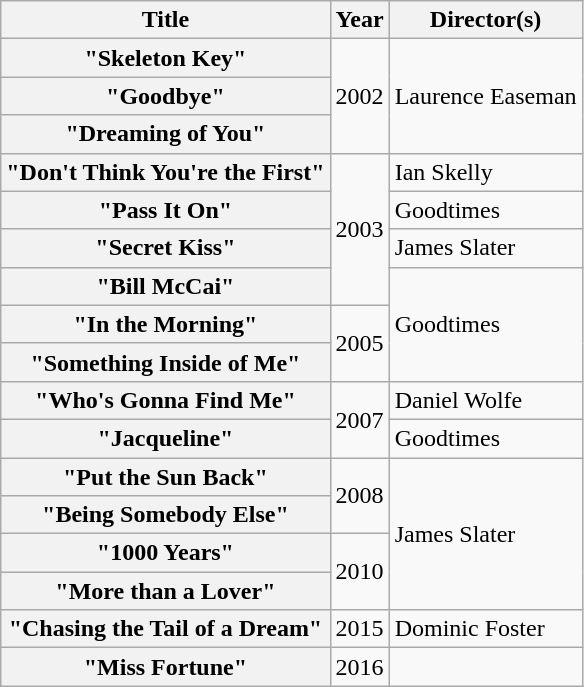<table class="wikitable plainrowheaders">
<tr>
<th>Title</th>
<th>Year</th>
<th>Director(s)</th>
</tr>
<tr>
<th scope="row">"Skeleton Key"</th>
<td align="center" rowspan="3">2002</td>
<td rowspan="3">Laurence Easeman</td>
</tr>
<tr>
<th scope="row">"Goodbye"</th>
</tr>
<tr>
<th scope="row">"Dreaming of You"</th>
</tr>
<tr>
<th scope="row">"Don't Think You're the First"</th>
<td align="center" rowspan="4">2003</td>
<td>Ian Skelly</td>
</tr>
<tr>
<th scope="row">"Pass It On"</th>
<td>Goodtimes</td>
</tr>
<tr>
<th scope="row">"Secret Kiss"</th>
<td>James Slater</td>
</tr>
<tr>
<th scope="row">"Bill McCai"</th>
<td rowspan="3">Goodtimes</td>
</tr>
<tr>
<th scope="row">"In the Morning"</th>
<td align="center" rowspan="2">2005</td>
</tr>
<tr>
<th scope="row">"Something Inside of Me"</th>
</tr>
<tr>
<th scope="row">"Who's Gonna Find Me"</th>
<td align="center" rowspan="2">2007</td>
<td>Daniel Wolfe</td>
</tr>
<tr>
<th scope="row">"Jacqueline"</th>
<td>Goodtimes</td>
</tr>
<tr>
<th scope="row">"Put the Sun Back"</th>
<td align="center" rowspan="2">2008</td>
<td rowspan="4">James Slater</td>
</tr>
<tr>
<th scope="row">"Being Somebody Else"</th>
</tr>
<tr>
<th scope="row">"1000 Years"</th>
<td align="center" rowspan="2">2010</td>
</tr>
<tr>
<th scope="row">"More than a Lover"</th>
</tr>
<tr>
<th scope="row">"Chasing the Tail of a Dream"</th>
<td align="center">2015</td>
<td>Dominic Foster</td>
</tr>
<tr>
<th scope="row">"Miss Fortune"</th>
<td>2016</td>
<td></td>
</tr>
</table>
